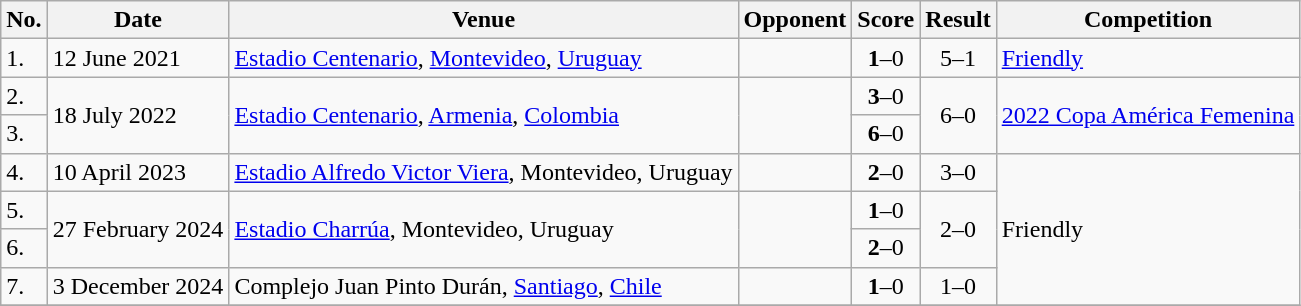<table class="wikitable">
<tr>
<th>No.</th>
<th>Date</th>
<th>Venue</th>
<th>Opponent</th>
<th>Score</th>
<th>Result</th>
<th>Competition</th>
</tr>
<tr>
<td>1.</td>
<td>12 June 2021</td>
<td><a href='#'>Estadio Centenario</a>, <a href='#'>Montevideo</a>, <a href='#'>Uruguay</a></td>
<td></td>
<td align=center><strong>1</strong>–0</td>
<td align=center>5–1</td>
<td><a href='#'>Friendly</a></td>
</tr>
<tr>
<td>2.</td>
<td rowspan=2>18 July 2022</td>
<td rowspan=2><a href='#'>Estadio Centenario</a>, <a href='#'>Armenia</a>, <a href='#'>Colombia</a></td>
<td rowspan=2></td>
<td align=center><strong>3</strong>–0</td>
<td rowspan=2 align=center>6–0</td>
<td rowspan=2><a href='#'>2022 Copa América Femenina</a></td>
</tr>
<tr>
<td>3.</td>
<td align=center><strong>6</strong>–0</td>
</tr>
<tr>
<td>4.</td>
<td>10 April 2023</td>
<td><a href='#'>Estadio Alfredo Victor Viera</a>, Montevideo, Uruguay</td>
<td></td>
<td align=center><strong>2</strong>–0</td>
<td align=center>3–0</td>
<td rowspan=4>Friendly</td>
</tr>
<tr>
<td>5.</td>
<td rowspan=2>27 February 2024</td>
<td rowspan=2><a href='#'>Estadio Charrúa</a>, Montevideo, Uruguay</td>
<td rowspan=2></td>
<td align=center><strong>1</strong>–0</td>
<td rowspan=2 align=center>2–0</td>
</tr>
<tr>
<td>6.</td>
<td align=center><strong>2</strong>–0</td>
</tr>
<tr>
<td>7.</td>
<td>3 December 2024</td>
<td>Complejo Juan Pinto Durán, <a href='#'>Santiago</a>, <a href='#'>Chile</a></td>
<td></td>
<td align=center><strong>1</strong>–0</td>
<td align=center>1–0</td>
</tr>
<tr>
</tr>
</table>
